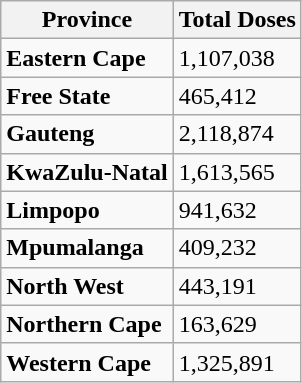<table class="wikitable">
<tr>
<th>Province</th>
<th>Total Doses</th>
</tr>
<tr>
<td><strong>Eastern  Cape</strong></td>
<td>1,107,038</td>
</tr>
<tr>
<td><strong>Free State</strong></td>
<td>465,412</td>
</tr>
<tr>
<td><strong>Gauteng</strong></td>
<td>2,118,874</td>
</tr>
<tr>
<td><strong>KwaZulu-Natal</strong></td>
<td>1,613,565</td>
</tr>
<tr>
<td><strong>Limpopo</strong></td>
<td>941,632</td>
</tr>
<tr>
<td><strong>Mpumalanga</strong></td>
<td>409,232</td>
</tr>
<tr>
<td><strong>North West</strong></td>
<td>443,191</td>
</tr>
<tr>
<td><strong>Northern Cape</strong></td>
<td>163,629</td>
</tr>
<tr>
<td><strong>Western Cape</strong></td>
<td>1,325,891</td>
</tr>
</table>
